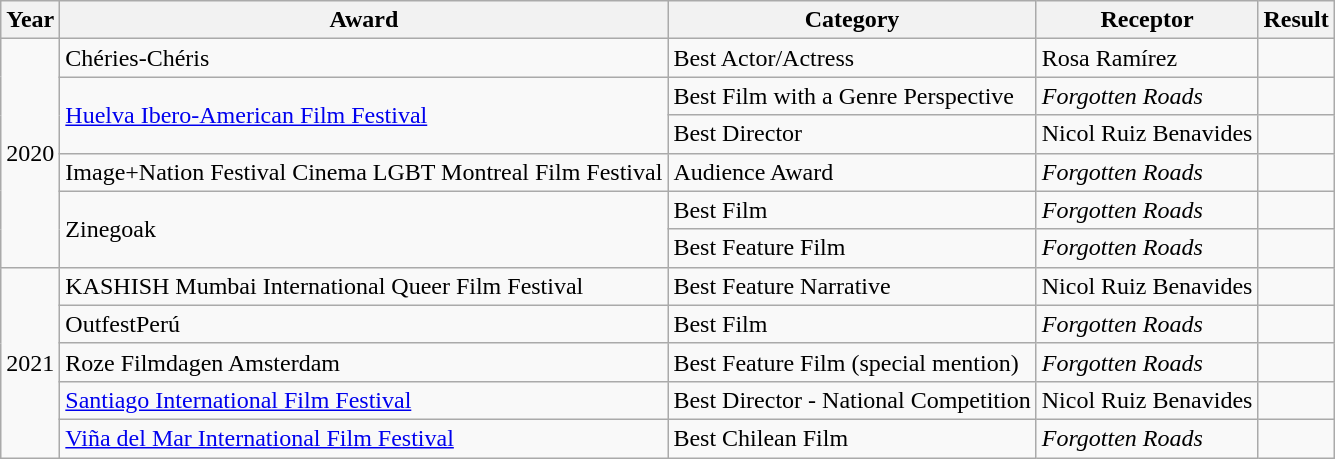<table class="wikitable plainrowheaders sortable">
<tr>
<th>Year</th>
<th scope="col">Award</th>
<th scope="col">Category</th>
<th scope="col">Receptor</th>
<th scope="col">Result</th>
</tr>
<tr>
<td rowspan="6" align="center">2020</td>
<td>Chéries-Chéris</td>
<td>Best Actor/Actress</td>
<td>Rosa Ramírez</td>
<td></td>
</tr>
<tr>
<td rowspan="2"><a href='#'>Huelva Ibero-American Film Festival</a></td>
<td>Best Film with a Genre Perspective</td>
<td><em>Forgotten Roads</em></td>
<td></td>
</tr>
<tr>
<td>Best Director</td>
<td>Nicol Ruiz Benavides</td>
<td></td>
</tr>
<tr>
<td>Image+Nation Festival Cinema LGBT Montreal Film Festival</td>
<td>Audience Award</td>
<td><em>Forgotten Roads</em></td>
<td></td>
</tr>
<tr>
<td rowspan="2">Zinegoak</td>
<td>Best Film</td>
<td><em>Forgotten Roads</em></td>
<td></td>
</tr>
<tr>
<td>Best Feature Film</td>
<td><em>Forgotten Roads</em></td>
<td></td>
</tr>
<tr>
<td rowspan="5" align="center">2021</td>
<td>KASHISH Mumbai International Queer Film Festival</td>
<td>Best Feature Narrative</td>
<td>Nicol Ruiz Benavides</td>
<td></td>
</tr>
<tr>
<td>OutfestPerú</td>
<td>Best Film</td>
<td><em>Forgotten Roads</em></td>
<td></td>
</tr>
<tr>
<td>Roze Filmdagen Amsterdam</td>
<td>Best Feature Film (special mention)</td>
<td><em>Forgotten Roads</em></td>
<td></td>
</tr>
<tr>
<td><a href='#'>Santiago International Film Festival</a></td>
<td>Best Director - National Competition</td>
<td>Nicol Ruiz Benavides</td>
<td></td>
</tr>
<tr>
<td><a href='#'>Viña del Mar International Film Festival</a></td>
<td>Best Chilean Film</td>
<td><em>Forgotten Roads</em></td>
<td></td>
</tr>
</table>
